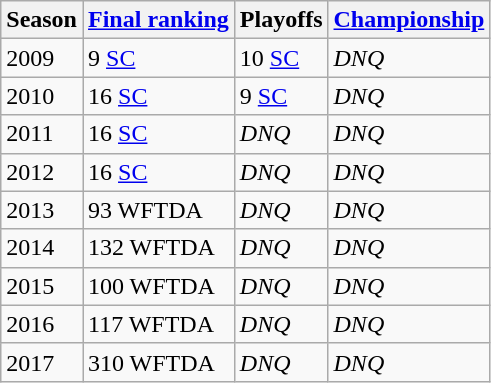<table class="wikitable sortable">
<tr>
<th>Season</th>
<th><a href='#'>Final ranking</a></th>
<th>Playoffs</th>
<th><a href='#'>Championship</a></th>
</tr>
<tr>
<td>2009</td>
<td>9 <a href='#'>SC</a></td>
<td>10 <a href='#'>SC</a></td>
<td><em>DNQ</em></td>
</tr>
<tr>
<td>2010</td>
<td>16 <a href='#'>SC</a></td>
<td>9 <a href='#'>SC</a></td>
<td><em>DNQ</em></td>
</tr>
<tr>
<td>2011</td>
<td>16 <a href='#'>SC</a></td>
<td><em>DNQ</em></td>
<td><em>DNQ</em></td>
</tr>
<tr>
<td>2012</td>
<td>16 <a href='#'>SC</a></td>
<td><em>DNQ</em></td>
<td><em>DNQ</em></td>
</tr>
<tr>
<td>2013</td>
<td>93 WFTDA</td>
<td><em>DNQ</em></td>
<td><em>DNQ</em></td>
</tr>
<tr>
<td>2014</td>
<td>132 WFTDA</td>
<td><em>DNQ</em></td>
<td><em>DNQ</em></td>
</tr>
<tr>
<td>2015</td>
<td>100 WFTDA</td>
<td><em>DNQ</em></td>
<td><em>DNQ</em></td>
</tr>
<tr>
<td>2016</td>
<td>117 WFTDA</td>
<td><em>DNQ</em></td>
<td><em>DNQ</em></td>
</tr>
<tr>
<td>2017</td>
<td>310 WFTDA</td>
<td><em>DNQ</em></td>
<td><em>DNQ</em></td>
</tr>
</table>
